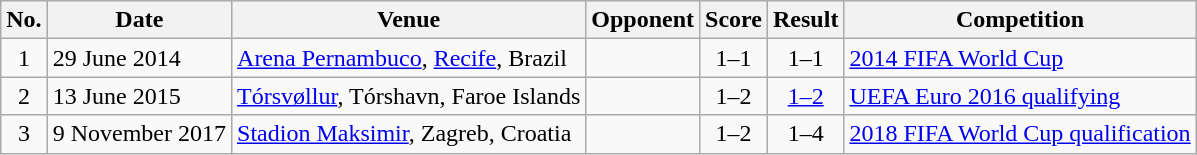<table class="wikitable sortable">
<tr>
<th scope="col">No.</th>
<th scope="col">Date</th>
<th scope="col">Venue</th>
<th scope="col">Opponent</th>
<th scope="col">Score</th>
<th scope="col">Result</th>
<th scope="col">Competition</th>
</tr>
<tr>
<td align="center">1</td>
<td>29 June 2014</td>
<td><a href='#'>Arena Pernambuco</a>, <a href='#'>Recife</a>, Brazil</td>
<td></td>
<td align="center">1–1</td>
<td align="center">1–1</td>
<td><a href='#'>2014 FIFA World Cup</a></td>
</tr>
<tr>
<td align="center">2</td>
<td>13 June 2015</td>
<td><a href='#'>Tórsvøllur</a>, Tórshavn, Faroe Islands</td>
<td></td>
<td align=center>1–2</td>
<td align=center><a href='#'>1–2</a></td>
<td><a href='#'>UEFA Euro 2016 qualifying</a></td>
</tr>
<tr>
<td align="center">3</td>
<td>9 November 2017</td>
<td><a href='#'>Stadion Maksimir</a>, Zagreb, Croatia</td>
<td></td>
<td align=center>1–2</td>
<td align=center>1–4</td>
<td><a href='#'>2018 FIFA World Cup qualification</a></td>
</tr>
</table>
